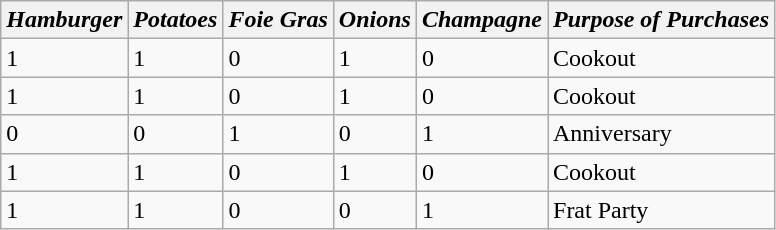<table class="wikitable">
<tr>
<th><em>Hamburger</em></th>
<th><em>Potatoes</em></th>
<th><em>Foie Gras</em></th>
<th><em>Onions</em></th>
<th><em>Champagne</em></th>
<th><em>Purpose of Purchases</em></th>
</tr>
<tr>
<td>1</td>
<td>1</td>
<td>0</td>
<td>1</td>
<td>0</td>
<td>Cookout</td>
</tr>
<tr>
<td>1</td>
<td>1</td>
<td>0</td>
<td>1</td>
<td>0</td>
<td>Cookout</td>
</tr>
<tr>
<td>0</td>
<td>0</td>
<td>1</td>
<td>0</td>
<td>1</td>
<td>Anniversary</td>
</tr>
<tr>
<td>1</td>
<td>1</td>
<td>0</td>
<td>1</td>
<td>0</td>
<td>Cookout</td>
</tr>
<tr>
<td>1</td>
<td>1</td>
<td>0</td>
<td>0</td>
<td>1</td>
<td>Frat Party</td>
</tr>
</table>
